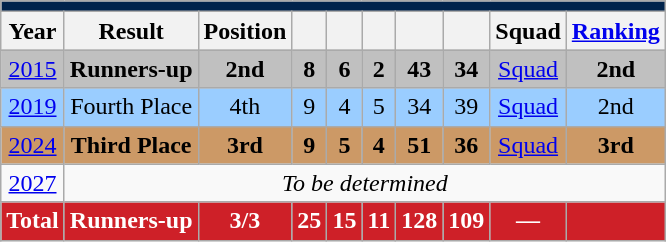<table class="wikitable" style="text-align: center;">
<tr>
<th colspan="10" style="background:#00234C;"><a href='#'></a> </th>
</tr>
<tr>
<th scope="col">Year</th>
<th scope="col">Result</th>
<th scope="col">Position</th>
<th scope="col"></th>
<th scope="col"></th>
<th scope="col"></th>
<th scope="col"></th>
<th scope="col"></th>
<th scope="col">Squad</th>
<th scope="col"><a href='#'>Ranking</a></th>
</tr>
<tr style="background:silver;">
<td>  <a href='#'>2015</a></td>
<td><strong>Runners-up</strong></td>
<td><strong>2nd</strong></td>
<td><strong>8</strong></td>
<td><strong>6</strong></td>
<td><strong>2</strong></td>
<td><strong>43</strong></td>
<td><strong>34</strong></td>
<td><a href='#'>Squad</a></td>
<td><strong>2nd</strong></td>
</tr>
<tr bgcolor="#9acdff">
<td>    <a href='#'>2019</a></td>
<td>Fourth Place</td>
<td>4th</td>
<td>9</td>
<td>4</td>
<td>5</td>
<td>34</td>
<td>39</td>
<td><a href='#'>Squad</a></td>
<td>2nd</td>
</tr>
<tr style="background:#c96;">
<td>   <a href='#'>2024</a></td>
<td><strong>Third Place</strong></td>
<td><strong>3rd</strong></td>
<td><strong>9</strong></td>
<td><strong>5</strong></td>
<td><strong>4</strong></td>
<td><strong>51</strong></td>
<td><strong>36</strong></td>
<td><a href='#'>Squad</a></td>
<td><strong>3rd</strong></td>
</tr>
<tr>
<td><a href='#'>2027</a></td>
<td colspan="9"><em>To be determined</em></td>
</tr>
<tr>
<th style="color:white; background:#CE2028;">Total</th>
<th style="color:white; background:#CE2028;">Runners-up</th>
<th style="color:white; background:#CE2028;">3/3</th>
<th style="color:white; background:#CE2028;">25</th>
<th style="color:white; background:#CE2028;">15</th>
<th style="color:white; background:#CE2028;">11</th>
<th style="color:white; background:#CE2028;">128</th>
<th style="color:white; background:#CE2028;">109</th>
<th style="color:white; background:#CE2028;">—</th>
<th style="color:white; background:#CE2028;"></th>
</tr>
</table>
